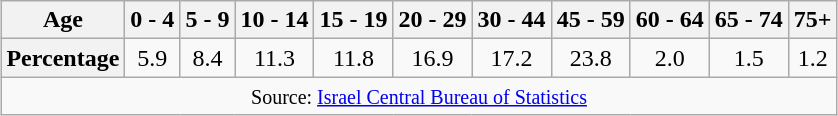<table class="wikitable" style="margin:1em auto;">
<tr>
<th>Age</th>
<th>0 - 4</th>
<th>5 - 9</th>
<th>10 - 14</th>
<th>15 - 19</th>
<th>20 - 29</th>
<th>30 - 44</th>
<th>45 - 59</th>
<th>60 - 64</th>
<th>65 - 74</th>
<th>75+</th>
</tr>
<tr align="center">
<th>Percentage</th>
<td>5.9</td>
<td>8.4</td>
<td>11.3</td>
<td>11.8</td>
<td>16.9</td>
<td>17.2</td>
<td>23.8</td>
<td>2.0</td>
<td>1.5</td>
<td>1.2</td>
</tr>
<tr align="center">
<td colspan="11"><small>Source: <a href='#'>Israel Central Bureau of Statistics</a></small></td>
</tr>
</table>
